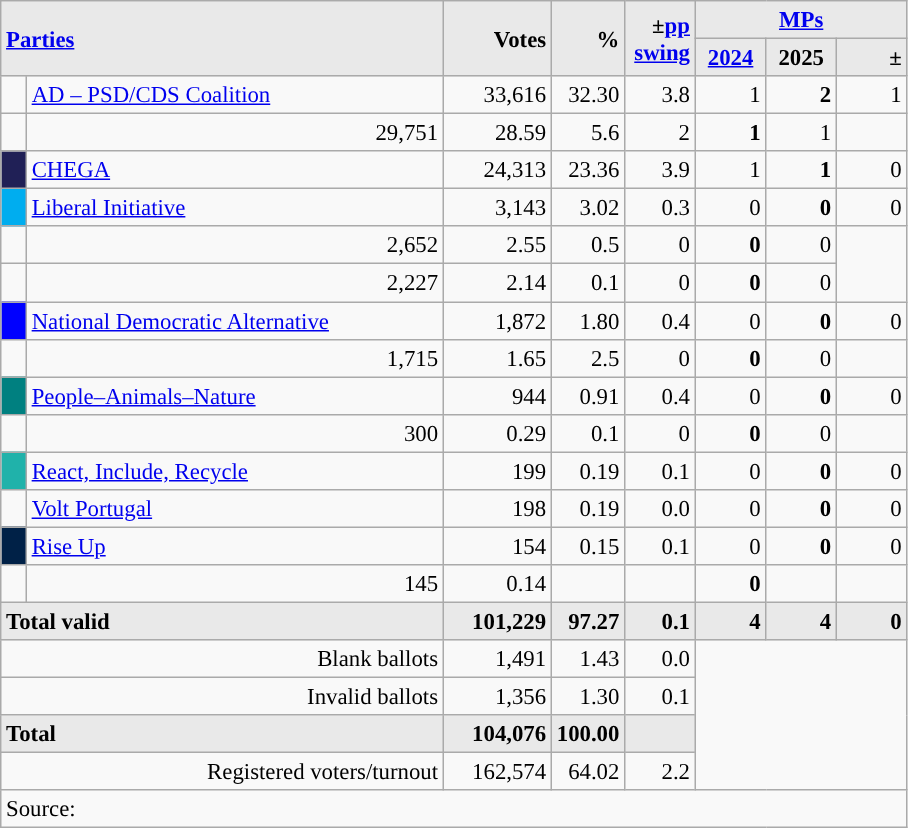<table class="wikitable" style="text-align:right; font-size:95%;">
<tr>
<th rowspan="2" colspan="2" style="background:#e9e9e9; text-align:left;" alignleft><a href='#'>Parties</a></th>
<th rowspan="2" style="background:#e9e9e9; text-align:right;">Votes</th>
<th rowspan="2" style="background:#e9e9e9; text-align:right;">%</th>
<th rowspan="2" style="background:#e9e9e9; text-align:right;">±<a href='#'>pp</a> <a href='#'>swing</a></th>
<th colspan="3" style="background:#e9e9e9; text-align:center;"><a href='#'>MPs</a></th>
</tr>
<tr style="background-color:#E9E9E9">
<th style="background-color:#E9E9E9;text-align:center;"><a href='#'>2024</a></th>
<th style="background-color:#E9E9E9;text-align:center;">2025</th>
<th style="background:#e9e9e9; text-align:right;">±</th>
</tr>
<tr>
<td style="width: 10px" bgcolor=></td>
<td align="left"><a href='#'>AD – PSD/CDS Coalition</a> </td>
<td>33,616</td>
<td>32.30</td>
<td>3.8</td>
<td>1</td>
<td><strong>2</strong></td>
<td>1</td>
</tr>
<tr>
<td></td>
<td>29,751</td>
<td>28.59</td>
<td>5.6</td>
<td>2</td>
<td><strong>1</strong></td>
<td>1</td>
</tr>
<tr>
<td style="width: 10px" bgcolor="#202056" align="center"></td>
<td align="left"><a href='#'>CHEGA</a></td>
<td>24,313</td>
<td>23.36</td>
<td>3.9</td>
<td>1</td>
<td><strong>1</strong></td>
<td>0</td>
</tr>
<tr>
<td style="width: 10px" bgcolor="#00ADEF" align="center"></td>
<td align="left"><a href='#'>Liberal Initiative</a></td>
<td>3,143</td>
<td>3.02</td>
<td>0.3</td>
<td>0</td>
<td><strong>0</strong></td>
<td>0</td>
</tr>
<tr>
<td></td>
<td>2,652</td>
<td>2.55</td>
<td>0.5</td>
<td>0</td>
<td><strong>0</strong></td>
<td>0</td>
</tr>
<tr>
<td></td>
<td>2,227</td>
<td>2.14</td>
<td>0.1</td>
<td>0</td>
<td><strong>0</strong></td>
<td>0</td>
</tr>
<tr>
<td style="width: 10px" bgcolor="blue" align="center"></td>
<td align="left"><a href='#'>National Democratic Alternative</a></td>
<td>1,872</td>
<td>1.80</td>
<td>0.4</td>
<td>0</td>
<td><strong>0</strong></td>
<td>0</td>
</tr>
<tr>
<td></td>
<td>1,715</td>
<td>1.65</td>
<td>2.5</td>
<td>0</td>
<td><strong>0</strong></td>
<td>0</td>
</tr>
<tr>
<td style="width: 10px" bgcolor="teal" align="center"></td>
<td align="left"><a href='#'>People–Animals–Nature</a></td>
<td>944</td>
<td>0.91</td>
<td>0.4</td>
<td>0</td>
<td><strong>0</strong></td>
<td>0</td>
</tr>
<tr>
<td></td>
<td>300</td>
<td>0.29</td>
<td>0.1</td>
<td>0</td>
<td><strong>0</strong></td>
<td>0</td>
</tr>
<tr>
<td style="width: 10px" bgcolor="LightSeaGreen" align="center"></td>
<td align="left"><a href='#'>React, Include, Recycle</a></td>
<td>199</td>
<td>0.19</td>
<td>0.1</td>
<td>0</td>
<td><strong>0</strong></td>
<td>0</td>
</tr>
<tr>
<td style="width: 10px"></td>
<td align="left"><a href='#'>Volt Portugal</a></td>
<td>198</td>
<td>0.19</td>
<td>0.0</td>
<td>0</td>
<td><strong>0</strong></td>
<td>0</td>
</tr>
<tr>
<td style="width: 10px" bgcolor="#002147" align="center"></td>
<td align="left"><a href='#'>Rise Up</a></td>
<td>154</td>
<td>0.15</td>
<td>0.1</td>
<td>0</td>
<td><strong>0</strong></td>
<td>0</td>
</tr>
<tr>
<td></td>
<td>145</td>
<td>0.14</td>
<td></td>
<td></td>
<td><strong>0</strong></td>
<td></td>
</tr>
<tr>
<td colspan=2 width="288" align=left style="background-color:#E9E9E9"><strong>Total valid</strong></td>
<td width="65" align="right" style="background-color:#E9E9E9"><strong>101,229</strong></td>
<td width="40" align="right" style="background-color:#E9E9E9"><strong>97.27</strong></td>
<td width="40" align="right" style="background-color:#E9E9E9"><strong>0.1</strong></td>
<td width="40" align="right" style="background-color:#E9E9E9"><strong>4</strong></td>
<td width="40" align="right" style="background-color:#E9E9E9"><strong>4</strong></td>
<td width="40" align="right" style="background-color:#E9E9E9"><strong>0</strong></td>
</tr>
<tr>
<td colspan=2>Blank ballots</td>
<td>1,491</td>
<td>1.43</td>
<td>0.0</td>
<td colspan=3 rowspan=4></td>
</tr>
<tr>
<td colspan=2>Invalid ballots</td>
<td>1,356</td>
<td>1.30</td>
<td>0.1</td>
</tr>
<tr>
<td colspan=2 align=left style="background-color:#E9E9E9"><strong>Total</strong></td>
<td width="50" align="right" style="background-color:#E9E9E9"><strong>104,076</strong></td>
<td width="40" align="right" style="background-color:#E9E9E9"><strong>100.00</strong></td>
<td width="40" align="right" style="background-color:#E9E9E9"></td>
</tr>
<tr>
<td colspan=2>Registered voters/turnout</td>
<td>162,574</td>
<td>64.02</td>
<td>2.2</td>
</tr>
<tr>
<td colspan=8 align=left>Source: </td>
</tr>
</table>
